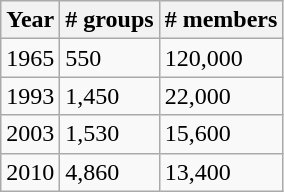<table class="wikitable">
<tr>
<th>Year</th>
<th># groups</th>
<th># members</th>
</tr>
<tr>
<td>1965</td>
<td>550</td>
<td>120,000</td>
</tr>
<tr>
<td>1993</td>
<td>1,450</td>
<td>22,000</td>
</tr>
<tr>
<td>2003</td>
<td>1,530</td>
<td>15,600</td>
</tr>
<tr>
<td>2010</td>
<td>4,860</td>
<td>13,400</td>
</tr>
</table>
